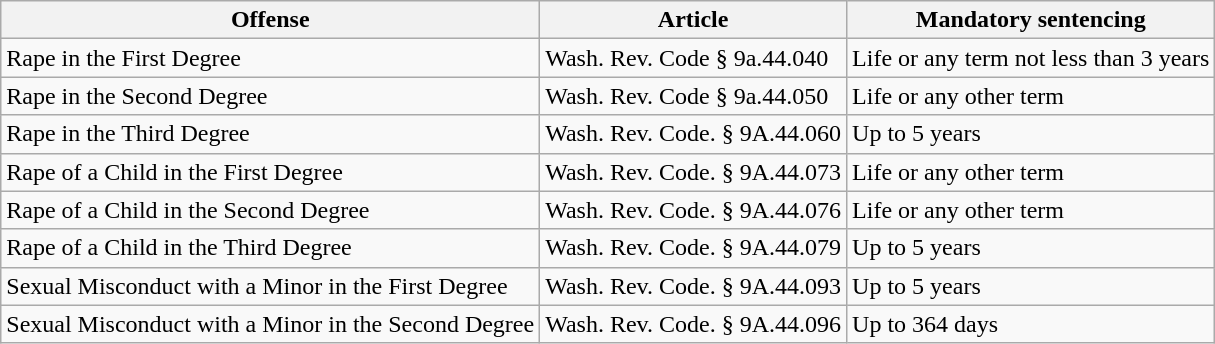<table class="wikitable">
<tr>
<th>Offense</th>
<th>Article</th>
<th>Mandatory sentencing</th>
</tr>
<tr>
<td>Rape in the First Degree</td>
<td>Wash. Rev. Code § 9a.44.040</td>
<td>Life or any term not less than 3 years</td>
</tr>
<tr>
<td>Rape in the Second Degree</td>
<td>Wash. Rev. Code § 9a.44.050</td>
<td>Life or any other term</td>
</tr>
<tr>
<td>Rape in the Third Degree</td>
<td>Wash. Rev. Code. § 9A.44.060</td>
<td>Up to 5 years</td>
</tr>
<tr>
<td>Rape of a Child in the First Degree</td>
<td>Wash. Rev. Code. § 9A.44.073</td>
<td>Life or any other term</td>
</tr>
<tr>
<td>Rape of a Child in the Second Degree</td>
<td>Wash. Rev. Code. § 9A.44.076</td>
<td>Life or any other term</td>
</tr>
<tr>
<td>Rape of a Child in the Third Degree</td>
<td>Wash. Rev. Code. § 9A.44.079</td>
<td>Up to 5 years</td>
</tr>
<tr>
<td>Sexual Misconduct with a Minor in the First Degree</td>
<td>Wash. Rev. Code. § 9A.44.093</td>
<td>Up to 5 years</td>
</tr>
<tr>
<td>Sexual Misconduct with a Minor in the Second Degree</td>
<td>Wash. Rev. Code. § 9A.44.096</td>
<td>Up to 364 days</td>
</tr>
</table>
